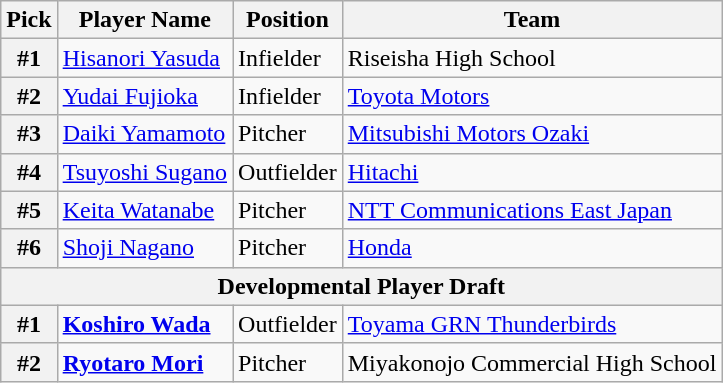<table class="wikitable">
<tr>
<th>Pick</th>
<th>Player Name</th>
<th>Position</th>
<th>Team</th>
</tr>
<tr>
<th>#1</th>
<td><a href='#'>Hisanori Yasuda</a></td>
<td>Infielder</td>
<td>Riseisha High School</td>
</tr>
<tr>
<th>#2</th>
<td><a href='#'>Yudai Fujioka</a></td>
<td>Infielder</td>
<td><a href='#'>Toyota Motors</a></td>
</tr>
<tr>
<th>#3</th>
<td><a href='#'>Daiki Yamamoto</a></td>
<td>Pitcher</td>
<td><a href='#'>Mitsubishi Motors Ozaki</a></td>
</tr>
<tr>
<th>#4</th>
<td><a href='#'>Tsuyoshi Sugano</a></td>
<td>Outfielder</td>
<td><a href='#'>Hitachi</a></td>
</tr>
<tr>
<th>#5</th>
<td><a href='#'>Keita Watanabe</a></td>
<td>Pitcher</td>
<td><a href='#'>NTT Communications East Japan</a></td>
</tr>
<tr>
<th>#6</th>
<td><a href='#'>Shoji Nagano</a></td>
<td>Pitcher</td>
<td><a href='#'>Honda</a></td>
</tr>
<tr>
<th colspan="5">Developmental Player Draft</th>
</tr>
<tr>
<th>#1</th>
<td><strong><a href='#'>Koshiro Wada</a></strong></td>
<td>Outfielder</td>
<td><a href='#'>Toyama GRN Thunderbirds</a></td>
</tr>
<tr>
<th>#2</th>
<td><strong><a href='#'>Ryotaro Mori</a></strong></td>
<td>Pitcher</td>
<td>Miyakonojo Commercial High School</td>
</tr>
</table>
